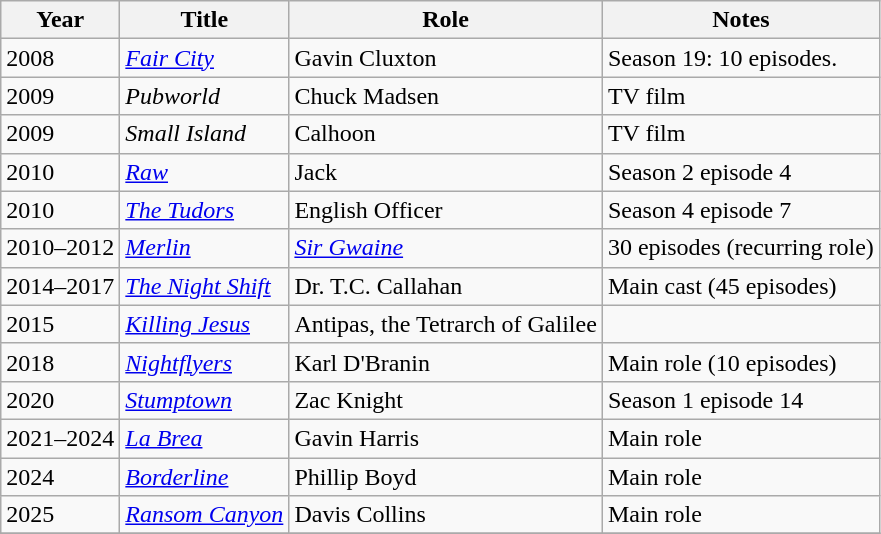<table class="wikitable sortable">
<tr>
<th>Year</th>
<th>Title</th>
<th>Role</th>
<th class="unsortable">Notes</th>
</tr>
<tr>
<td>2008</td>
<td><em><a href='#'>Fair City</a></em></td>
<td>Gavin Cluxton</td>
<td>Season 19: 10 episodes.</td>
</tr>
<tr>
<td>2009</td>
<td><em>Pubworld</em></td>
<td>Chuck Madsen</td>
<td>TV film</td>
</tr>
<tr>
<td>2009</td>
<td><em>Small Island</em></td>
<td>Calhoon</td>
<td>TV film</td>
</tr>
<tr>
<td>2010</td>
<td><em><a href='#'>Raw</a></em></td>
<td>Jack</td>
<td>Season 2 episode 4</td>
</tr>
<tr>
<td>2010</td>
<td><em><a href='#'>The Tudors</a></em></td>
<td>English Officer</td>
<td>Season 4 episode 7</td>
</tr>
<tr>
<td>2010–2012</td>
<td><em><a href='#'>Merlin</a></em></td>
<td><em><a href='#'>Sir Gwaine</a></em></td>
<td>30 episodes (recurring role)</td>
</tr>
<tr>
<td>2014–2017</td>
<td><em><a href='#'>The Night Shift</a></em></td>
<td>Dr. T.C. Callahan</td>
<td>Main cast (45 episodes)</td>
</tr>
<tr>
<td>2015</td>
<td><em><a href='#'>Killing Jesus</a></em></td>
<td>Antipas, the Tetrarch of Galilee</td>
<td></td>
</tr>
<tr>
<td>2018</td>
<td><em><a href='#'>Nightflyers</a></em></td>
<td>Karl D'Branin</td>
<td>Main role (10 episodes)</td>
</tr>
<tr>
<td>2020</td>
<td><em><a href='#'>Stumptown</a></em></td>
<td>Zac Knight</td>
<td>Season 1 episode 14</td>
</tr>
<tr>
<td>2021–2024</td>
<td><em><a href='#'>La Brea</a></em></td>
<td>Gavin Harris</td>
<td>Main role</td>
</tr>
<tr>
<td>2024</td>
<td><em><a href='#'>Borderline</a></em></td>
<td>Phillip Boyd</td>
<td>Main role</td>
</tr>
<tr>
<td>2025</td>
<td><em><a href='#'>Ransom Canyon</a></em></td>
<td>Davis Collins</td>
<td>Main role</td>
</tr>
<tr>
</tr>
</table>
